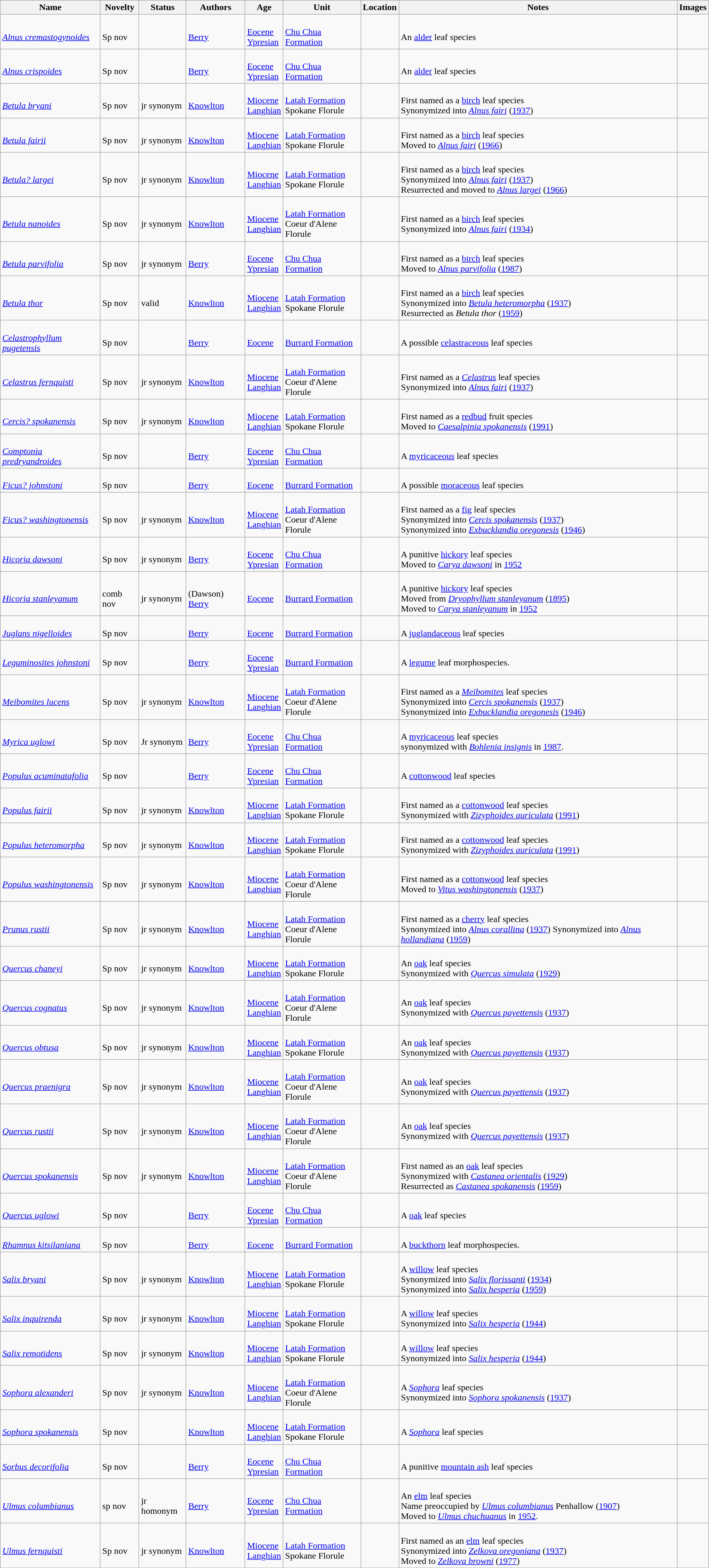<table class="wikitable sortable" align="center" width="100%">
<tr>
<th>Name</th>
<th>Novelty</th>
<th>Status</th>
<th>Authors</th>
<th>Age</th>
<th>Unit</th>
<th>Location</th>
<th>Notes</th>
<th>Images</th>
</tr>
<tr>
<td><br><em><a href='#'>Alnus cremastogynoides</a></em></td>
<td><br>Sp nov</td>
<td></td>
<td><br><a href='#'>Berry</a></td>
<td><br><a href='#'>Eocene</a><br><a href='#'>Ypresian</a></td>
<td><br><a href='#'>Chu Chua Formation</a></td>
<td><br><br></td>
<td><br>An <a href='#'>alder</a> leaf species</td>
<td></td>
</tr>
<tr>
<td><br><em><a href='#'>Alnus crispoides</a></em></td>
<td><br>Sp nov</td>
<td></td>
<td><br><a href='#'>Berry</a></td>
<td><br><a href='#'>Eocene</a><br><a href='#'>Ypresian</a></td>
<td><br><a href='#'>Chu Chua Formation</a></td>
<td><br><br></td>
<td><br>An <a href='#'>alder</a> leaf species</td>
<td></td>
</tr>
<tr>
<td><br><em><a href='#'>Betula bryani</a></em></td>
<td><br>Sp nov</td>
<td><br>jr synonym</td>
<td><br><a href='#'>Knowlton</a></td>
<td><br><a href='#'>Miocene</a><br><a href='#'>Langhian</a></td>
<td><br><a href='#'>Latah Formation</a><br>Spokane Florule</td>
<td><br><br></td>
<td><br>First named as a <a href='#'>birch</a> leaf species<br>Synonymized into <em><a href='#'>Alnus fairi</a></em> (<a href='#'>1937</a>)</td>
<td><br></td>
</tr>
<tr>
<td><br><em><a href='#'>Betula fairii</a></em></td>
<td><br>Sp nov</td>
<td><br>jr synonym</td>
<td><br><a href='#'>Knowlton</a></td>
<td><br><a href='#'>Miocene</a><br><a href='#'>Langhian</a></td>
<td><br><a href='#'>Latah Formation</a><br>Spokane Florule</td>
<td><br><br></td>
<td><br>First named as a <a href='#'>birch</a> leaf species<br>Moved to <em><a href='#'>Alnus fairi</a></em> (<a href='#'>1966</a>)</td>
<td><br></td>
</tr>
<tr>
<td><br><em><a href='#'>Betula? largei</a></em></td>
<td><br>Sp nov</td>
<td><br>jr synonym</td>
<td><br><a href='#'>Knowlton</a></td>
<td><br><a href='#'>Miocene</a><br><a href='#'>Langhian</a></td>
<td><br><a href='#'>Latah Formation</a><br>Spokane Florule</td>
<td><br><br></td>
<td><br>First named as a <a href='#'>birch</a> leaf species<br>Synonymized into <em><a href='#'>Alnus fairi</a></em> (<a href='#'>1937</a>)<br>Resurrected and moved to <em><a href='#'>Alnus largei</a></em> (<a href='#'>1966</a>)</td>
<td><br></td>
</tr>
<tr>
<td><br><em><a href='#'>Betula nanoides</a></em></td>
<td><br>Sp nov</td>
<td><br>jr synonym</td>
<td><br><a href='#'>Knowlton</a></td>
<td><br><a href='#'>Miocene</a><br><a href='#'>Langhian</a></td>
<td><br><a href='#'>Latah Formation</a><br>Coeur d'Alene Florule</td>
<td><br><br></td>
<td><br>First named as a <a href='#'>birch</a> leaf species<br>Synonymized into <em><a href='#'>Alnus fairi</a></em> (<a href='#'>1934</a>)</td>
<td><br></td>
</tr>
<tr>
<td><br><em><a href='#'>Betula parvifolia</a></em></td>
<td><br>Sp nov</td>
<td><br>jr synonym</td>
<td><br><a href='#'>Berry</a></td>
<td><br><a href='#'>Eocene</a><br><a href='#'>Ypresian</a></td>
<td><br><a href='#'>Chu Chua Formation</a></td>
<td><br><br></td>
<td><br>First named as a <a href='#'>birch</a> leaf species<br>Moved to <em><a href='#'>Alnus parvifolia</a></em> (<a href='#'>1987</a>)</td>
<td><br></td>
</tr>
<tr>
<td><br><em><a href='#'>Betula thor</a></em></td>
<td><br>Sp nov</td>
<td><br>valid</td>
<td><br><a href='#'>Knowlton</a></td>
<td><br><a href='#'>Miocene</a><br><a href='#'>Langhian</a></td>
<td><br><a href='#'>Latah Formation</a><br>Spokane Florule</td>
<td><br><br></td>
<td><br>First named as a <a href='#'>birch</a> leaf species<br>Synonymized into <em><a href='#'>Betula heteromorpha</a></em> (<a href='#'>1937</a>)<br>Resurrected as <em>Betula thor</em> (<a href='#'>1959</a>)</td>
<td><br></td>
</tr>
<tr>
<td><br><em><a href='#'>Celastrophyllum pugetensis</a></em></td>
<td><br>Sp nov</td>
<td></td>
<td><br><a href='#'>Berry</a></td>
<td><br><a href='#'>Eocene</a></td>
<td><br><a href='#'>Burrard Formation</a></td>
<td><br><br></td>
<td><br>A possible <a href='#'>celastraceous</a> leaf species</td>
<td></td>
</tr>
<tr>
<td><br><em><a href='#'>Celastrus fernquisti</a></em></td>
<td><br>Sp nov</td>
<td><br>jr synonym</td>
<td><br><a href='#'>Knowlton</a></td>
<td><br><a href='#'>Miocene</a><br><a href='#'>Langhian</a></td>
<td><br><a href='#'>Latah Formation</a><br>Coeur d'Alene Florule</td>
<td><br><br></td>
<td><br>First named as a <em><a href='#'>Celastrus</a></em> leaf species<br>Synonymized into <em><a href='#'>Alnus fairi</a></em> (<a href='#'>1937</a>)</td>
<td><br></td>
</tr>
<tr>
<td><br><em><a href='#'>Cercis? spokanensis</a></em></td>
<td><br>Sp nov</td>
<td><br>jr synonym</td>
<td><br><a href='#'>Knowlton</a></td>
<td><br><a href='#'>Miocene</a><br><a href='#'>Langhian</a></td>
<td><br><a href='#'>Latah Formation</a><br>Spokane Florule</td>
<td><br><br></td>
<td><br>First named as a <a href='#'>redbud</a> fruit species<br>Moved to <em><a href='#'>Caesalpinia spokanensis</a></em> (<a href='#'>1991</a>)</td>
<td><br></td>
</tr>
<tr>
<td><br><em><a href='#'>Comptonia predryandroides</a></em></td>
<td><br>Sp nov</td>
<td></td>
<td><br><a href='#'>Berry</a></td>
<td><br><a href='#'>Eocene</a><br><a href='#'>Ypresian</a></td>
<td><br><a href='#'>Chu Chua Formation</a></td>
<td><br><br></td>
<td><br>A <a href='#'>myricaceous</a> leaf species</td>
<td></td>
</tr>
<tr>
<td><br><em><a href='#'>Ficus? johnstoni</a></em></td>
<td><br>Sp nov</td>
<td></td>
<td><br><a href='#'>Berry</a></td>
<td><br><a href='#'>Eocene</a></td>
<td><br><a href='#'>Burrard Formation</a></td>
<td><br><br></td>
<td><br>A possible <a href='#'>moraceous</a> leaf species</td>
<td></td>
</tr>
<tr>
<td><br><em><a href='#'>Ficus? washingtonensis</a></em></td>
<td><br>Sp nov</td>
<td><br>jr synonym</td>
<td><br><a href='#'>Knowlton</a></td>
<td><br><a href='#'>Miocene</a><br><a href='#'>Langhian</a></td>
<td><br><a href='#'>Latah Formation</a><br>Coeur d'Alene Florule</td>
<td><br><br></td>
<td><br>First named as a <a href='#'>fig</a> leaf species<br>Synonymized into <em><a href='#'>Cercis spokanensis</a></em> (<a href='#'>1937</a>)<br> Synonymized into <em><a href='#'>Exbucklandia oregonesis</a></em> (<a href='#'>1946</a>)</td>
<td><br></td>
</tr>
<tr>
<td><br><em><a href='#'>Hicoria dawsoni</a></em></td>
<td><br>Sp nov</td>
<td><br>jr synonym</td>
<td><br><a href='#'>Berry</a></td>
<td><br><a href='#'>Eocene</a><br><a href='#'>Ypresian</a></td>
<td><br><a href='#'>Chu Chua Formation</a></td>
<td><br><br></td>
<td><br>A punitive <a href='#'>hickory</a> leaf species<br>Moved to <em><a href='#'>Carya dawsoni</a></em> in <a href='#'>1952</a></td>
<td></td>
</tr>
<tr>
<td><br><em><a href='#'>Hicoria stanleyanum</a></em></td>
<td><br>comb nov</td>
<td><br>jr synonym</td>
<td><br>(Dawson) <a href='#'>Berry</a></td>
<td><br><a href='#'>Eocene</a></td>
<td><br><a href='#'>Burrard Formation</a></td>
<td><br><br></td>
<td><br>A punitive <a href='#'>hickory</a> leaf species<br>Moved from <em><a href='#'>Dryophyllum stanleyanum</a></em> (<a href='#'>1895</a>)<br>Moved to <em><a href='#'>Carya stanleyanum</a></em> in <a href='#'>1952</a></td>
<td></td>
</tr>
<tr>
<td><br><em><a href='#'>Juglans nigelloides</a></em></td>
<td><br>Sp nov</td>
<td></td>
<td><br><a href='#'>Berry</a></td>
<td><br><a href='#'>Eocene</a></td>
<td><br><a href='#'>Burrard Formation</a></td>
<td><br><br></td>
<td><br>A <a href='#'>juglandaceous</a> leaf species</td>
<td></td>
</tr>
<tr>
<td><br><em><a href='#'>Leguminosites johnstoni</a></em></td>
<td><br>Sp nov</td>
<td></td>
<td><br><a href='#'>Berry</a></td>
<td><br><a href='#'>Eocene</a><br><a href='#'>Ypresian</a></td>
<td><br><a href='#'>Burrard Formation</a></td>
<td><br><br></td>
<td><br>A <a href='#'>legume</a> leaf morphospecies.</td>
<td></td>
</tr>
<tr>
<td><br><em><a href='#'>Meibomites lucens</a></em></td>
<td><br>Sp nov</td>
<td><br>jr synonym</td>
<td><br><a href='#'>Knowlton</a></td>
<td><br><a href='#'>Miocene</a><br><a href='#'>Langhian</a></td>
<td><br><a href='#'>Latah Formation</a><br>Coeur d'Alene Florule</td>
<td><br><br></td>
<td><br>First named as a <em><a href='#'>Meibomites</a></em> leaf species<br>Synonymized into <em><a href='#'>Cercis spokanensis</a></em> (<a href='#'>1937</a>)<br> Synonymized into <em><a href='#'>Exbucklandia oregonesis</a></em> (<a href='#'>1946</a>)</td>
<td></td>
</tr>
<tr>
<td><br><em><a href='#'>Myrica uglowi</a></em></td>
<td><br>Sp nov</td>
<td><br>Jr synonym</td>
<td><br><a href='#'>Berry</a></td>
<td><br><a href='#'>Eocene</a><br><a href='#'>Ypresian</a></td>
<td><br><a href='#'>Chu Chua Formation</a></td>
<td><br><br></td>
<td><br>A <a href='#'>myricaceous</a> leaf species<br> synonymized with <em><a href='#'>Bohlenia insignis</a></em> in <a href='#'>1987</a>.</td>
<td></td>
</tr>
<tr>
<td><br><em><a href='#'>Populus acuminatafolia</a></em></td>
<td><br>Sp nov</td>
<td></td>
<td><br><a href='#'>Berry</a></td>
<td><br><a href='#'>Eocene</a><br><a href='#'>Ypresian</a></td>
<td><br><a href='#'>Chu Chua Formation</a></td>
<td><br><br></td>
<td><br>A <a href='#'>cottonwood</a> leaf species</td>
<td></td>
</tr>
<tr>
<td><br><em><a href='#'>Populus fairii</a></em></td>
<td><br>Sp nov</td>
<td><br>jr synonym</td>
<td><br><a href='#'>Knowlton</a></td>
<td><br><a href='#'>Miocene</a><br><a href='#'>Langhian</a></td>
<td><br><a href='#'>Latah Formation</a><br>Spokane Florule</td>
<td><br><br></td>
<td><br>First named as a <a href='#'>cottonwood</a> leaf species<br>Synonymized with <em><a href='#'>Zizyphoides auriculata</a></em> (<a href='#'>1991</a>)</td>
<td><br></td>
</tr>
<tr>
<td><br><em><a href='#'>Populus heteromorpha</a></em></td>
<td><br>Sp nov</td>
<td><br>jr synonym</td>
<td><br><a href='#'>Knowlton</a></td>
<td><br><a href='#'>Miocene</a><br><a href='#'>Langhian</a></td>
<td><br><a href='#'>Latah Formation</a><br>Spokane Florule</td>
<td><br><br></td>
<td><br>First named as a <a href='#'>cottonwood</a> leaf species<br>Synonymized with <em><a href='#'>Zizyphoides auriculata</a></em> (<a href='#'>1991</a>)</td>
<td><br></td>
</tr>
<tr>
<td><br><em><a href='#'>Populus washingtonensis</a></em></td>
<td><br>Sp nov</td>
<td><br>jr synonym</td>
<td><br><a href='#'>Knowlton</a></td>
<td><br><a href='#'>Miocene</a><br><a href='#'>Langhian</a></td>
<td><br><a href='#'>Latah Formation</a><br>Coeur d'Alene Florule</td>
<td><br><br></td>
<td><br>First named as a <a href='#'>cottonwood</a> leaf species<br>Moved to <em><a href='#'>Vitus washingtonensis</a></em> (<a href='#'>1937</a>)</td>
<td><br></td>
</tr>
<tr>
<td><br><em><a href='#'>Prunus rustii</a></em></td>
<td><br>Sp nov</td>
<td><br>jr synonym</td>
<td><br><a href='#'>Knowlton</a></td>
<td><br><a href='#'>Miocene</a><br><a href='#'>Langhian</a></td>
<td><br><a href='#'>Latah Formation</a><br>Coeur d'Alene Florule</td>
<td><br><br></td>
<td><br>First named as a <a href='#'>cherry</a> leaf species<br>Synonymized into <em><a href='#'>Alnus corallina</a></em> (<a href='#'>1937</a>) Synonymized into <em><a href='#'>Alnus hollandiana</a></em> (<a href='#'>1959</a>)</td>
<td><br></td>
</tr>
<tr>
<td><br><em><a href='#'>Quercus chaneyi</a></em></td>
<td><br>Sp nov</td>
<td><br>jr synonym</td>
<td><br><a href='#'>Knowlton</a></td>
<td><br><a href='#'>Miocene</a><br><a href='#'>Langhian</a></td>
<td><br><a href='#'>Latah Formation</a><br>Spokane Florule</td>
<td><br><br></td>
<td><br>An <a href='#'>oak</a> leaf species<br>Synonymized with <em><a href='#'>Quercus simulata</a></em> (<a href='#'>1929</a>)</td>
<td><br></td>
</tr>
<tr>
<td><br><em><a href='#'>Quercus cognatus</a></em></td>
<td><br>Sp nov</td>
<td><br>jr synonym</td>
<td><br><a href='#'>Knowlton</a></td>
<td><br><a href='#'>Miocene</a><br><a href='#'>Langhian</a></td>
<td><br><a href='#'>Latah Formation</a><br>Coeur d'Alene Florule</td>
<td><br><br></td>
<td><br>An <a href='#'>oak</a> leaf species<br>Synonymized with <em><a href='#'>Quercus payettensis</a></em> (<a href='#'>1937</a>)</td>
<td><br></td>
</tr>
<tr>
<td><br><em><a href='#'>Quercus obtusa</a></em></td>
<td><br>Sp nov</td>
<td><br>jr synonym</td>
<td><br><a href='#'>Knowlton</a></td>
<td><br><a href='#'>Miocene</a><br><a href='#'>Langhian</a></td>
<td><br><a href='#'>Latah Formation</a><br>Spokane Florule</td>
<td><br><br></td>
<td><br>An <a href='#'>oak</a> leaf species<br>Synonymized with <em><a href='#'>Quercus payettensis</a></em> (<a href='#'>1937</a>)</td>
<td><br></td>
</tr>
<tr>
<td><br><em><a href='#'>Quercus praenigra</a></em></td>
<td><br>Sp nov</td>
<td><br>jr synonym</td>
<td><br><a href='#'>Knowlton</a></td>
<td><br><a href='#'>Miocene</a><br><a href='#'>Langhian</a></td>
<td><br><a href='#'>Latah Formation</a><br>Coeur d'Alene Florule</td>
<td><br><br></td>
<td><br>An <a href='#'>oak</a> leaf species<br>Synonymized with <em><a href='#'>Quercus payettensis</a></em> (<a href='#'>1937</a>)</td>
<td><br></td>
</tr>
<tr>
<td><br><em><a href='#'>Quercus rustii</a></em></td>
<td><br>Sp nov</td>
<td><br>jr synonym</td>
<td><br><a href='#'>Knowlton</a></td>
<td><br><a href='#'>Miocene</a><br><a href='#'>Langhian</a></td>
<td><br><a href='#'>Latah Formation</a><br>Coeur d'Alene Florule</td>
<td><br><br></td>
<td><br>An <a href='#'>oak</a> leaf species<br>Synonymized with <em><a href='#'>Quercus payettensis</a></em> (<a href='#'>1937</a>)</td>
<td><br></td>
</tr>
<tr>
<td><br><em><a href='#'>Quercus spokanensis</a></em></td>
<td><br>Sp nov</td>
<td><br>jr synonym</td>
<td><br><a href='#'>Knowlton</a></td>
<td><br><a href='#'>Miocene</a><br><a href='#'>Langhian</a></td>
<td><br><a href='#'>Latah Formation</a><br>Coeur d'Alene Florule</td>
<td><br><br></td>
<td><br>First named as an <a href='#'>oak</a> leaf species<br>Synonymized with <em><a href='#'>Castanea orientalis</a></em> (<a href='#'>1929</a>)<br>Resurrected as <em><a href='#'>Castanea spokanensis</a></em> (<a href='#'>1959</a>)</td>
<td><br></td>
</tr>
<tr>
<td><br><em><a href='#'>Quercus uglowi</a></em></td>
<td><br>Sp nov</td>
<td></td>
<td><br><a href='#'>Berry</a></td>
<td><br><a href='#'>Eocene</a><br><a href='#'>Ypresian</a></td>
<td><br><a href='#'>Chu Chua Formation</a></td>
<td><br><br></td>
<td><br>A <a href='#'>oak</a> leaf species</td>
<td></td>
</tr>
<tr>
<td><br><em><a href='#'>Rhamnus kitsilaniana</a></em></td>
<td><br>Sp nov</td>
<td></td>
<td><br><a href='#'>Berry</a></td>
<td><br><a href='#'>Eocene</a></td>
<td><br><a href='#'>Burrard Formation</a></td>
<td><br><br></td>
<td><br>A <a href='#'>buckthorn</a> leaf morphospecies.</td>
<td></td>
</tr>
<tr>
<td><br><em><a href='#'>Salix bryani</a></em></td>
<td><br>Sp nov</td>
<td><br>jr synonym</td>
<td><br><a href='#'>Knowlton</a></td>
<td><br><a href='#'>Miocene</a><br><a href='#'>Langhian</a></td>
<td><br><a href='#'>Latah Formation</a><br>Spokane Florule</td>
<td><br><br></td>
<td><br>A <a href='#'>willow</a> leaf species<br>Synonymized into <em><a href='#'>Salix florissanti</a></em> (<a href='#'>1934</a>)<br> Synonymized into <em><a href='#'>Salix hesperia</a></em> (<a href='#'>1959</a>)</td>
<td><br></td>
</tr>
<tr>
<td><br><em><a href='#'>Salix inquirenda</a></em></td>
<td><br>Sp nov</td>
<td><br>jr synonym</td>
<td><br><a href='#'>Knowlton</a></td>
<td><br><a href='#'>Miocene</a><br><a href='#'>Langhian</a></td>
<td><br><a href='#'>Latah Formation</a><br>Spokane Florule</td>
<td><br><br></td>
<td><br>A <a href='#'>willow</a> leaf species<br>Synonymized into <em><a href='#'>Salix hesperia</a></em> (<a href='#'>1944</a>)</td>
<td><br></td>
</tr>
<tr>
<td><br><em><a href='#'>Salix remotidens</a></em></td>
<td><br>Sp nov</td>
<td><br>jr synonym</td>
<td><br><a href='#'>Knowlton</a></td>
<td><br><a href='#'>Miocene</a><br><a href='#'>Langhian</a></td>
<td><br><a href='#'>Latah Formation</a><br>Spokane Florule</td>
<td><br><br></td>
<td><br>A <a href='#'>willow</a> leaf species<br>Synonymized into <em><a href='#'>Salix hesperia</a></em> (<a href='#'>1944</a>)</td>
<td><br></td>
</tr>
<tr>
<td><br><em><a href='#'>Sophora alexanderi</a></em></td>
<td><br>Sp nov</td>
<td><br>jr synonym</td>
<td><br><a href='#'>Knowlton</a></td>
<td><br><a href='#'>Miocene</a><br><a href='#'>Langhian</a></td>
<td><br><a href='#'>Latah Formation</a><br>Coeur d'Alene Florule</td>
<td><br><br></td>
<td><br>A <em><a href='#'>Sophora</a></em> leaf species<br>Synonymized into <em><a href='#'>Sophora spokanensis</a></em> (<a href='#'>1937</a>)</td>
<td><br></td>
</tr>
<tr>
<td><br><em><a href='#'>Sophora spokanensis</a></em></td>
<td><br>Sp nov</td>
<td></td>
<td><br><a href='#'>Knowlton</a></td>
<td><br><a href='#'>Miocene</a><br><a href='#'>Langhian</a></td>
<td><br><a href='#'>Latah Formation</a><br>Spokane Florule</td>
<td><br><br></td>
<td><br>A <em><a href='#'>Sophora</a></em> leaf species</td>
<td><br></td>
</tr>
<tr>
<td><br><em><a href='#'>Sorbus decorifolia</a></em></td>
<td><br>Sp nov</td>
<td></td>
<td><br><a href='#'>Berry</a></td>
<td><br><a href='#'>Eocene</a><br><a href='#'>Ypresian</a></td>
<td><br><a href='#'>Chu Chua Formation</a></td>
<td><br><br></td>
<td><br>A punitive <a href='#'>mountain ash</a> leaf species</td>
<td></td>
</tr>
<tr>
<td><br><em><a href='#'>Ulmus columbianus</a></em></td>
<td><br>sp nov</td>
<td><br>jr homonym</td>
<td><br><a href='#'>Berry</a></td>
<td><br><a href='#'>Eocene</a><br><a href='#'>Ypresian</a></td>
<td><br><a href='#'>Chu Chua Formation</a></td>
<td><br><br></td>
<td><br>An <a href='#'>elm</a> leaf species<br> Name preoccupied by <em><a href='#'>Ulmus columbianus</a></em> Penhallow (<a href='#'>1907</a>)<br>Moved to <em><a href='#'>Ulmus chuchuanus</a></em> in <a href='#'>1952</a>.</td>
<td><br></td>
</tr>
<tr>
<td><br><em><a href='#'>Ulmus fernquisti</a></em></td>
<td><br>Sp nov</td>
<td><br>jr synonym</td>
<td><br><a href='#'>Knowlton</a></td>
<td><br><a href='#'>Miocene</a><br><a href='#'>Langhian</a></td>
<td><br><a href='#'>Latah Formation</a><br>Spokane Florule</td>
<td><br><br></td>
<td><br>First named as an <a href='#'>elm</a> leaf species<br>Synonymized into <em><a href='#'>Zelkova oregoniana</a></em> (<a href='#'>1937</a>)<br>Moved to <em><a href='#'>Zelkova browni</a></em> (<a href='#'>1977</a>)</td>
<td><br></td>
</tr>
<tr>
</tr>
</table>
